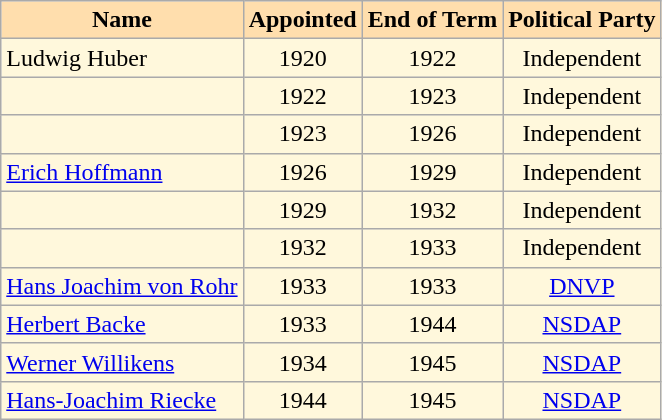<table class="wikitable">
<tr>
<th style="background: rgb(255, 222, 173) none repeat scroll 0% 0%;"><strong>Name</strong></th>
<th style="background: rgb(255, 222, 173) none repeat scroll 0% 0%;"><strong>Appointed</strong></th>
<th style="background: rgb(255, 222, 173) none repeat scroll 0% 0%;"><strong>End of Term</strong></th>
<th style="background: rgb(255, 222, 173) none repeat scroll 0% 0%;"><strong>Political Party</strong></th>
</tr>
<tr>
<td style="background: rgb(255, 248, 220) none repeat scroll 0% 0%;">Ludwig Huber</td>
<td style="background: rgb(255, 248, 220) none repeat scroll 0% 0%;" align="center">1920</td>
<td style="background: rgb(255, 248, 220) none repeat scroll 0% 0%;" align="center">1922</td>
<td style="background: rgb(255, 248, 220) none repeat scroll 0% 0%;" align="center">Independent</td>
</tr>
<tr>
<td style="background: rgb(255, 248, 220) none repeat scroll 0% 0%;"></td>
<td style="background: rgb(255, 248, 220) none repeat scroll 0% 0%;" align="center">1922</td>
<td style="background: rgb(255, 248, 220) none repeat scroll 0% 0%;" align="center">1923</td>
<td style="background: rgb(255, 248, 220) none repeat scroll 0% 0%;" align="center">Independent</td>
</tr>
<tr>
<td style="background: rgb(255, 248, 220) none repeat scroll 0% 0%;"></td>
<td style="background: rgb(255, 248, 220) none repeat scroll 0% 0%;" align="center">1923</td>
<td style="background: rgb(255, 248, 220) none repeat scroll 0% 0%;" align="center">1926</td>
<td style="background: rgb(255, 248, 220) none repeat scroll 0% 0%;" align="center">Independent</td>
</tr>
<tr>
<td style="background: rgb(255, 248, 220) none repeat scroll 0% 0%;"><a href='#'>Erich Hoffmann</a></td>
<td style="background: rgb(255, 248, 220) none repeat scroll 0% 0%;" align="center">1926</td>
<td style="background: rgb(255, 248, 220) none repeat scroll 0% 0%;" align="center">1929</td>
<td style="background: rgb(255, 248, 220) none repeat scroll 0% 0%;" align="center">Independent</td>
</tr>
<tr>
<td style="background: rgb(255, 248, 220) none repeat scroll 0% 0%;"></td>
<td style="background: rgb(255, 248, 220) none repeat scroll 0% 0%;" align="center">1929</td>
<td style="background: rgb(255, 248, 220) none repeat scroll 0% 0%;" align="center">1932</td>
<td style="background: rgb(255, 248, 220) none repeat scroll 0% 0%;" align="center">Independent</td>
</tr>
<tr>
<td style="background: rgb(255, 248, 220) none repeat scroll 0% 0%;"></td>
<td style="background: rgb(255, 248, 220) none repeat scroll 0% 0%;" align="center">1932</td>
<td style="background: rgb(255, 248, 220) none repeat scroll 0% 0%;" align="center">1933</td>
<td style="background: rgb(255, 248, 220) none repeat scroll 0% 0%;" align="center">Independent</td>
</tr>
<tr>
<td style="background: rgb(255, 248, 220) none repeat scroll 0% 0%;"><a href='#'>Hans Joachim von Rohr</a></td>
<td style="background: rgb(255, 248, 220) none repeat scroll 0% 0%;" align="center">1933</td>
<td style="background: rgb(255, 248, 220) none repeat scroll 0% 0%;" align="center">1933</td>
<td style="background: rgb(255, 248, 220) none repeat scroll 0% 0%;" align="center"><a href='#'>DNVP</a></td>
</tr>
<tr>
<td style="background: rgb(255, 248, 220) none repeat scroll 0% 0%;"><a href='#'>Herbert Backe</a></td>
<td style="background: rgb(255, 248, 220) none repeat scroll 0% 0%;" align="center">1933</td>
<td style="background: rgb(255, 248, 220) none repeat scroll 0% 0%;" align="center">1944</td>
<td style="background: rgb(255, 248, 220) none repeat scroll 0% 0%;" align="center"><a href='#'>NSDAP</a></td>
</tr>
<tr>
<td style="background: rgb(255, 248, 220) none repeat scroll 0% 0%;"><a href='#'>Werner Willikens</a></td>
<td style="background: rgb(255, 248, 220) none repeat scroll 0% 0%;" align="center">1934</td>
<td style="background: rgb(255, 248, 220) none repeat scroll 0% 0%;" align="center">1945</td>
<td style="background: rgb(255, 248, 220) none repeat scroll 0% 0%;" align="center"><a href='#'>NSDAP</a></td>
</tr>
<tr>
<td style="background: rgb(255, 248, 220) none repeat scroll 0% 0%;"><a href='#'>Hans-Joachim Riecke</a></td>
<td style="background: rgb(255, 248, 220) none repeat scroll 0% 0%;" align="center">1944</td>
<td style="background: rgb(255, 248, 220) none repeat scroll 0% 0%;" align="center">1945</td>
<td style="background: rgb(255, 248, 220) none repeat scroll 0% 0%;" align="center"><a href='#'>NSDAP</a></td>
</tr>
</table>
